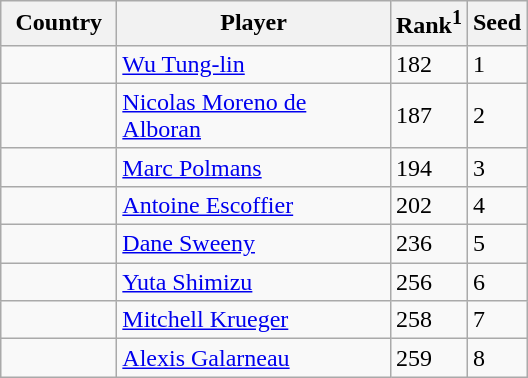<table class="sortable wikitable">
<tr>
<th width="70">Country</th>
<th width="175">Player</th>
<th>Rank<sup>1</sup></th>
<th>Seed</th>
</tr>
<tr>
<td></td>
<td><a href='#'>Wu Tung-lin</a></td>
<td>182</td>
<td>1</td>
</tr>
<tr>
<td></td>
<td><a href='#'>Nicolas Moreno de Alboran</a></td>
<td>187</td>
<td>2</td>
</tr>
<tr>
<td></td>
<td><a href='#'>Marc Polmans</a></td>
<td>194</td>
<td>3</td>
</tr>
<tr>
<td></td>
<td><a href='#'>Antoine Escoffier</a></td>
<td>202</td>
<td>4</td>
</tr>
<tr>
<td></td>
<td><a href='#'>Dane Sweeny</a></td>
<td>236</td>
<td>5</td>
</tr>
<tr>
<td></td>
<td><a href='#'>Yuta Shimizu</a></td>
<td>256</td>
<td>6</td>
</tr>
<tr>
<td></td>
<td><a href='#'>Mitchell Krueger</a></td>
<td>258</td>
<td>7</td>
</tr>
<tr>
<td></td>
<td><a href='#'>Alexis Galarneau</a></td>
<td>259</td>
<td>8</td>
</tr>
</table>
